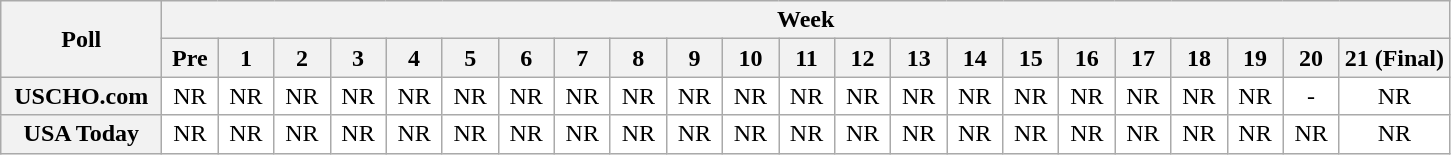<table class="wikitable" style="white-space:nowrap;">
<tr>
<th scope="col" width="100" rowspan="2">Poll</th>
<th colspan="25">Week</th>
</tr>
<tr>
<th scope="col" width="30">Pre</th>
<th scope="col" width="30">1</th>
<th scope="col" width="30">2</th>
<th scope="col" width="30">3</th>
<th scope="col" width="30">4</th>
<th scope="col" width="30">5</th>
<th scope="col" width="30">6</th>
<th scope="col" width="30">7</th>
<th scope="col" width="30">8</th>
<th scope="col" width="30">9</th>
<th scope="col" width="30">10</th>
<th scope="col" width="30">11</th>
<th scope="col" width="30">12</th>
<th scope="col" width="30">13</th>
<th scope="col" width="30">14</th>
<th scope="col" width="30">15</th>
<th scope="col" width="30">16</th>
<th scope="col" width="30">17</th>
<th scope="col" width="30">18</th>
<th scope="col" width="30">19</th>
<th scope="col" width="30">20</th>
<th scope="col" width="30">21 (Final)</th>
</tr>
<tr style="text-align:center;">
<th>USCHO.com</th>
<td bgcolor=FFFFFF>NR</td>
<td bgcolor=FFFFFF>NR</td>
<td bgcolor=FFFFFF>NR</td>
<td bgcolor=FFFFFF>NR</td>
<td bgcolor=FFFFFF>NR</td>
<td bgcolor=FFFFFF>NR</td>
<td bgcolor=FFFFFF>NR</td>
<td bgcolor=FFFFFF>NR</td>
<td bgcolor=FFFFFF>NR</td>
<td bgcolor=FFFFFF>NR</td>
<td bgcolor=FFFFFF>NR</td>
<td bgcolor=FFFFFF>NR</td>
<td bgcolor=FFFFFF>NR</td>
<td bgcolor=FFFFFF>NR</td>
<td bgcolor=FFFFFF>NR</td>
<td bgcolor=FFFFFF>NR</td>
<td bgcolor=FFFFFF>NR</td>
<td bgcolor=FFFFFF>NR</td>
<td bgcolor=FFFFFF>NR</td>
<td bgcolor=FFFFFF>NR</td>
<td bgcolor=FFFFFF>-</td>
<td bgcolor=FFFFFF>NR</td>
</tr>
<tr style="text-align:center;">
<th>USA Today</th>
<td bgcolor=FFFFFF>NR</td>
<td bgcolor=FFFFFF>NR</td>
<td bgcolor=FFFFFF>NR</td>
<td bgcolor=FFFFFF>NR</td>
<td bgcolor=FFFFFF>NR</td>
<td bgcolor=FFFFFF>NR</td>
<td bgcolor=FFFFFF>NR</td>
<td bgcolor=FFFFFF>NR</td>
<td bgcolor=FFFFFF>NR</td>
<td bgcolor=FFFFFF>NR</td>
<td bgcolor=FFFFFF>NR</td>
<td bgcolor=FFFFFF>NR</td>
<td bgcolor=FFFFFF>NR</td>
<td bgcolor=FFFFFF>NR</td>
<td bgcolor=FFFFFF>NR</td>
<td bgcolor=FFFFFF>NR</td>
<td bgcolor=FFFFFF>NR</td>
<td bgcolor=FFFFFF>NR</td>
<td bgcolor=FFFFFF>NR</td>
<td bgcolor=FFFFFF>NR</td>
<td bgcolor=FFFFFF>NR</td>
<td bgcolor=FFFFFF>NR</td>
</tr>
</table>
